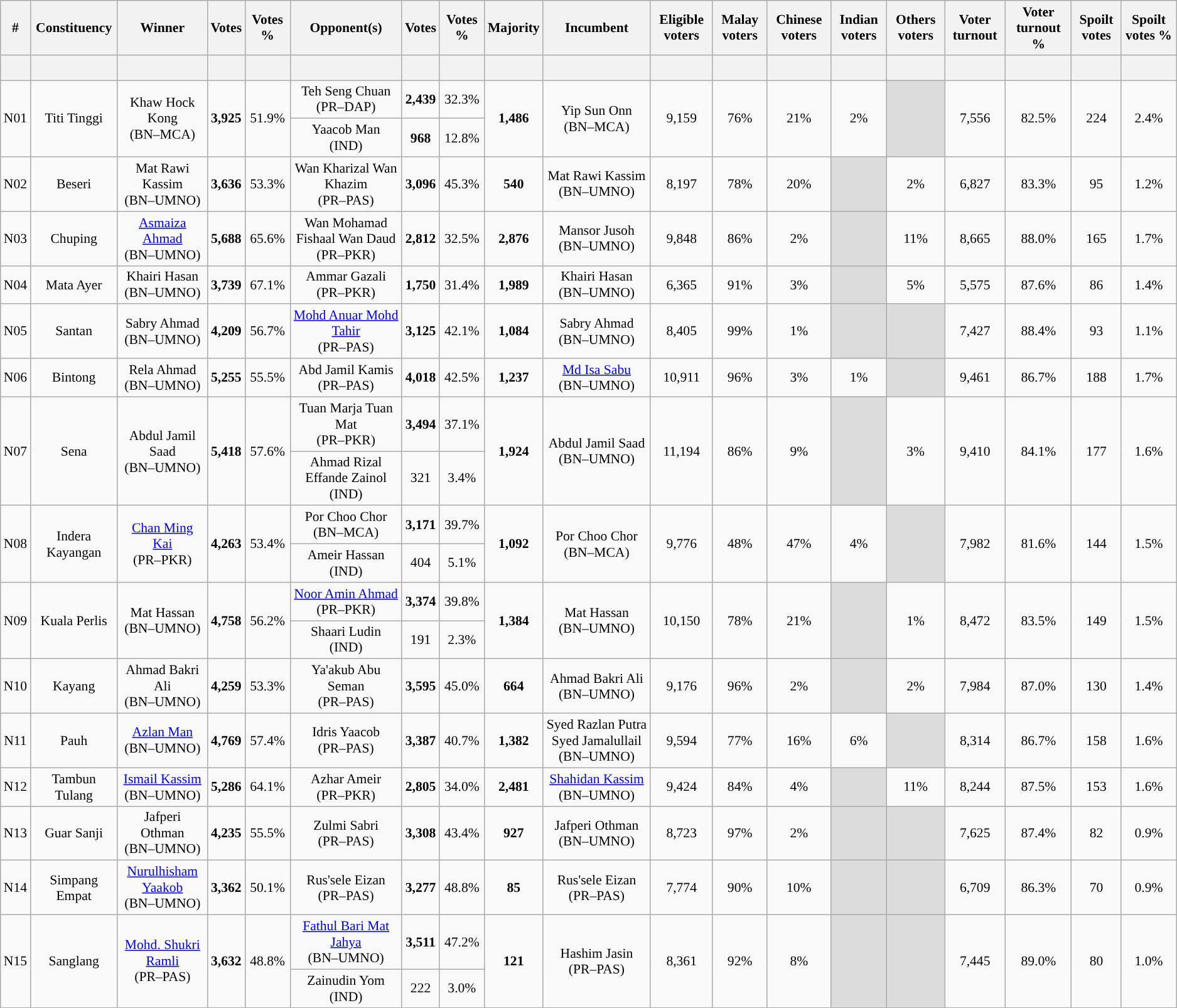<table class="wikitable sortable" style="text-align:center; font-size:90%">
<tr>
<th>#</th>
<th>Constituency</th>
<th>Winner</th>
<th>Votes</th>
<th>Votes %</th>
<th>Opponent(s)</th>
<th>Votes</th>
<th>Votes %</th>
<th>Majority</th>
<th>Incumbent</th>
<th>Eligible voters</th>
<th>Malay voters</th>
<th>Chinese voters</th>
<th>Indian voters</th>
<th>Others voters</th>
<th>Voter turnout</th>
<th>Voter turnout %</th>
<th>Spoilt votes</th>
<th>Spoilt votes %</th>
</tr>
<tr>
<th style="height:20px;"></th>
<th></th>
<th></th>
<th></th>
<th></th>
<th></th>
<th></th>
<th></th>
<th></th>
<th></th>
<th></th>
<th></th>
<th></th>
<th></th>
<th></th>
<th></th>
<th></th>
<th></th>
<th></th>
</tr>
<tr>
<td rowspan="2">N01</td>
<td rowspan="2">Titi Tinggi</td>
<td rowspan="2">Khaw Hock Kong<br>(BN–MCA)</td>
<td rowspan="2"><strong>3,925</strong></td>
<td rowspan="2">51.9%</td>
<td>Teh Seng Chuan<br>(PR–DAP)</td>
<td><strong>2,439</strong></td>
<td>32.3%</td>
<td rowspan="2"><strong>1,486</strong></td>
<td rowspan="2">Yip Sun Onn<br>(BN–MCA)</td>
<td rowspan="2">9,159</td>
<td rowspan="2">76%</td>
<td rowspan="2">21%</td>
<td rowspan="2">2%</td>
<td rowspan="2" style="background:#dcdcdc;"></td>
<td rowspan="2">7,556</td>
<td rowspan="2">82.5%</td>
<td rowspan="2">224</td>
<td rowspan="2">2.4%</td>
</tr>
<tr>
<td>Yaacob Man<br>(IND)</td>
<td><strong>968</strong></td>
<td>12.8%</td>
</tr>
<tr style="text-align:center;">
<td>N02</td>
<td>Beseri</td>
<td>Mat Rawi Kassim<br>(BN–UMNO)</td>
<td><strong>3,636</strong></td>
<td>53.3%</td>
<td>Wan Kharizal Wan Khazim<br>(PR–PAS)</td>
<td><strong>3,096</strong></td>
<td>45.3%</td>
<td><strong>540</strong></td>
<td>Mat Rawi Kassim<br>(BN–UMNO)</td>
<td>8,197</td>
<td>78%</td>
<td>20%</td>
<td style="background:#dcdcdc;"></td>
<td>2%</td>
<td>6,827</td>
<td>83.3%</td>
<td>95</td>
<td>1.2%</td>
</tr>
<tr style="text-align:center;">
<td>N03</td>
<td>Chuping</td>
<td><a href='#'>Asmaiza Ahmad</a><br>(BN–UMNO)</td>
<td><strong>5,688</strong></td>
<td>65.6%</td>
<td>Wan Mohamad Fishaal Wan Daud<br>(PR–PKR)</td>
<td><strong>2,812</strong></td>
<td>32.5%</td>
<td><strong>2,876</strong></td>
<td>Mansor Jusoh<br>(BN–UMNO)</td>
<td>9,848</td>
<td>86%</td>
<td>2%</td>
<td style="background:#dcdcdc;"></td>
<td>11%</td>
<td>8,665</td>
<td>88.0%</td>
<td>165</td>
<td>1.7%</td>
</tr>
<tr style="text-align:center;">
<td>N04</td>
<td>Mata Ayer</td>
<td>Khairi Hasan<br>(BN–UMNO)</td>
<td><strong>3,739</strong></td>
<td>67.1%</td>
<td>Ammar Gazali<br>(PR–PKR)</td>
<td><strong>1,750</strong></td>
<td>31.4%</td>
<td><strong>1,989</strong></td>
<td>Khairi Hasan<br>(BN–UMNO)</td>
<td>6,365</td>
<td>91%</td>
<td>3%</td>
<td style="background:#dcdcdc;"></td>
<td>5%</td>
<td>5,575</td>
<td>87.6%</td>
<td>86</td>
<td>1.4%</td>
</tr>
<tr style="text-align:center;">
<td>N05</td>
<td>Santan</td>
<td>Sabry Ahmad<br>(BN–UMNO)</td>
<td><strong>4,209</strong></td>
<td>56.7%</td>
<td><a href='#'>Mohd Anuar Mohd Tahir</a><br>(PR–PAS)</td>
<td><strong>3,125</strong></td>
<td>42.1%</td>
<td><strong>1,084</strong></td>
<td>Sabry Ahmad<br>(BN–UMNO)</td>
<td>8,405</td>
<td>99%</td>
<td>1%</td>
<td style="background:#dcdcdc;"></td>
<td style="background:#dcdcdc;"></td>
<td>7,427</td>
<td>88.4%</td>
<td>93</td>
<td>1.1%</td>
</tr>
<tr style="text-align:center;">
<td>N06</td>
<td>Bintong</td>
<td>Rela Ahmad<br>(BN–UMNO)</td>
<td><strong>5,255</strong></td>
<td>55.5%</td>
<td>Abd Jamil Kamis<br>(PR–PAS)</td>
<td><strong>4,018</strong></td>
<td>42.5%</td>
<td><strong>1,237</strong></td>
<td><a href='#'>Md Isa Sabu</a><br>(BN–UMNO)</td>
<td>10,911</td>
<td>96%</td>
<td>3%</td>
<td>1%</td>
<td style="background:#dcdcdc;"></td>
<td>9,461</td>
<td>86.7%</td>
<td>188</td>
<td>1.7%</td>
</tr>
<tr style="text-align:center;">
<td rowspan="2">N07</td>
<td rowspan="2">Sena</td>
<td rowspan="2">Abdul Jamil Saad<br>(BN–UMNO)</td>
<td rowspan="2"><strong>5,418</strong></td>
<td rowspan="2">57.6%</td>
<td>Tuan Marja Tuan Mat<br>(PR–PKR)</td>
<td><strong>3,494</strong></td>
<td>37.1%</td>
<td rowspan="2"><strong>1,924</strong></td>
<td rowspan="2">Abdul Jamil Saad<br>(BN–UMNO)</td>
<td rowspan="2">11,194</td>
<td rowspan="2">86%</td>
<td rowspan="2">9%</td>
<td rowspan="2" style="background:#dcdcdc;"></td>
<td rowspan="2">3%</td>
<td rowspan="2">9,410</td>
<td rowspan="2">84.1%</td>
<td rowspan="2">177</td>
<td rowspan="2">1.6%</td>
</tr>
<tr>
<td>Ahmad Rizal Effande Zainol<br>(IND)</td>
<td>321</td>
<td>3.4%</td>
</tr>
<tr style="text-align:center;">
<td rowspan="2">N08</td>
<td rowspan="2">Indera Kayangan</td>
<td rowspan="2"><a href='#'>Chan Ming Kai</a><br>(PR–PKR)</td>
<td rowspan="2"><strong>4,263</strong></td>
<td rowspan="2">53.4%</td>
<td>Por Choo Chor<br>(BN–MCA)</td>
<td><strong>3,171</strong></td>
<td>39.7%</td>
<td rowspan="2"><strong>1,092</strong></td>
<td rowspan="2">Por Choo Chor<br>(BN–MCA)</td>
<td rowspan="2">9,776</td>
<td rowspan="2">48%</td>
<td rowspan="2">47%</td>
<td rowspan="2">4%</td>
<td rowspan="2" style="background:#dcdcdc;"></td>
<td rowspan="2">7,982</td>
<td rowspan="2">81.6%</td>
<td rowspan="2">144</td>
<td rowspan="2">1.5%</td>
</tr>
<tr>
<td>Ameir Hassan<br>(IND)</td>
<td>404</td>
<td>5.1%</td>
</tr>
<tr style="text-align:center;">
<td rowspan="2">N09</td>
<td rowspan="2">Kuala Perlis</td>
<td rowspan="2">Mat Hassan<br>(BN–UMNO)</td>
<td rowspan="2"><strong>4,758</strong></td>
<td rowspan="2">56.2%</td>
<td><a href='#'>Noor Amin Ahmad</a><br>(PR–PKR)</td>
<td><strong>3,374</strong></td>
<td>39.8%</td>
<td rowspan="2"><strong>1,384</strong></td>
<td rowspan="2">Mat Hassan<br>(BN–UMNO)</td>
<td rowspan="2">10,150</td>
<td rowspan="2">78%</td>
<td rowspan="2">21%</td>
<td rowspan="2" style="background:#dcdcdc;"></td>
<td rowspan="2">1%</td>
<td rowspan="2">8,472</td>
<td rowspan="2">83.5%</td>
<td rowspan="2">149</td>
<td rowspan="2">1.5%</td>
</tr>
<tr>
<td>Shaari Ludin<br>(IND)</td>
<td>191</td>
<td>2.3%</td>
</tr>
<tr style="text-align:center;">
<td>N10</td>
<td>Kayang</td>
<td>Ahmad Bakri Ali<br>(BN–UMNO)</td>
<td><strong>4,259</strong></td>
<td>53.3%</td>
<td>Ya'akub Abu Seman<br>(PR–PAS)</td>
<td><strong>3,595</strong></td>
<td>45.0%</td>
<td><strong>664</strong></td>
<td>Ahmad Bakri Ali<br>(BN–UMNO)</td>
<td>9,176</td>
<td>96%</td>
<td>2%</td>
<td style="background:#dcdcdc;"></td>
<td>2%</td>
<td>7,984</td>
<td>87.0%</td>
<td>130</td>
<td>1.4%</td>
</tr>
<tr style="text-align:center;">
<td>N11</td>
<td>Pauh</td>
<td><a href='#'>Azlan Man</a><br>(BN–UMNO)</td>
<td><strong>4,769</strong></td>
<td>57.4%</td>
<td>Idris Yaacob<br>(PR–PAS)</td>
<td><strong>3,387</strong></td>
<td>40.7%</td>
<td><strong>1,382</strong></td>
<td>Syed Razlan Putra Syed Jamalullail<br>(BN–UMNO)</td>
<td>9,594</td>
<td>77%</td>
<td>16%</td>
<td>6%</td>
<td style="background:#dcdcdc;"></td>
<td>8,314</td>
<td>86.7%</td>
<td>158</td>
<td>1.6%</td>
</tr>
<tr style="text-align:center;">
<td>N12</td>
<td>Tambun Tulang</td>
<td><a href='#'>Ismail Kassim</a><br>(BN–UMNO)</td>
<td><strong>5,286</strong></td>
<td>64.1%</td>
<td>Azhar Ameir<br>(PR–PKR)</td>
<td><strong>2,805</strong></td>
<td>34.0%</td>
<td><strong>2,481</strong></td>
<td><a href='#'>Shahidan Kassim</a><br>(BN–UMNO)</td>
<td>9,424</td>
<td>84%</td>
<td>4%</td>
<td style="background:#dcdcdc;"></td>
<td>11%</td>
<td>8,244</td>
<td>87.5%</td>
<td>153</td>
<td>1.6%</td>
</tr>
<tr style="text-align:center;">
<td>N13</td>
<td>Guar Sanji</td>
<td>Jafperi Othman<br>(BN–UMNO)</td>
<td><strong>4,235</strong></td>
<td>55.5%</td>
<td>Zulmi Sabri<br>(PR–PAS)</td>
<td><strong>3,308</strong></td>
<td>43.4%</td>
<td><strong>927</strong></td>
<td>Jafperi Othman<br>(BN–UMNO)</td>
<td>8,723</td>
<td>97%</td>
<td>2%</td>
<td style="background:#dcdcdc;"></td>
<td style="background:#dcdcdc;"></td>
<td>7,625</td>
<td>87.4%</td>
<td>82</td>
<td>0.9%</td>
</tr>
<tr style="text-align:center;">
<td>N14</td>
<td>Simpang Empat</td>
<td><a href='#'>Nurulhisham Yaakob</a><br>(BN–UMNO)</td>
<td><strong>3,362</strong></td>
<td>50.1%</td>
<td>Rus'sele Eizan<br>(PR–PAS)</td>
<td><strong>3,277</strong></td>
<td>48.8%</td>
<td><strong>85</strong></td>
<td>Rus'sele Eizan<br>(PR–PAS)</td>
<td>7,774</td>
<td>90%</td>
<td>10%</td>
<td style="background:#dcdcdc;"></td>
<td style="background:#dcdcdc;"></td>
<td>6,709</td>
<td>86.3%</td>
<td>70</td>
<td>0.9%</td>
</tr>
<tr style="text-align:center;">
<td rowspan="2">N15</td>
<td rowspan="2">Sanglang</td>
<td rowspan="2"><a href='#'>Mohd. Shukri Ramli</a><br>(PR–PAS)</td>
<td rowspan="2"><strong>3,632</strong></td>
<td rowspan="2">48.8%</td>
<td><a href='#'>Fathul Bari Mat Jahya</a><br>(BN–UMNO)</td>
<td><strong>3,511</strong></td>
<td>47.2%</td>
<td rowspan="2"><strong>121</strong></td>
<td rowspan="2">Hashim Jasin<br>(PR–PAS)</td>
<td rowspan="2">8,361</td>
<td rowspan="2">92%</td>
<td rowspan="2">8%</td>
<td rowspan="2" style="background:#dcdcdc;"></td>
<td rowspan="2" style="background:#dcdcdc;"></td>
<td rowspan="2">7,445</td>
<td rowspan="2">89.0%</td>
<td rowspan="2">80</td>
<td rowspan="2">1.0%</td>
</tr>
<tr>
<td>Zainudin Yom<br>(IND)</td>
<td>222</td>
<td>3.0%</td>
</tr>
</table>
